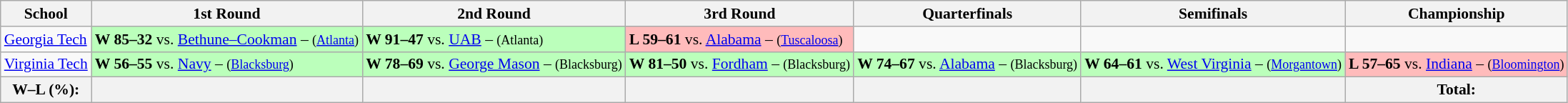<table class="sortable wikitable" style="white-space:nowrap; font-size:90%;">
<tr>
<th>School</th>
<th>1st Round</th>
<th>2nd Round</th>
<th>3rd Round</th>
<th>Quarterfinals</th>
<th>Semifinals</th>
<th>Championship</th>
</tr>
<tr>
<td><a href='#'>Georgia Tech</a></td>
<td style="background:#bfb;"><strong>W 85–32</strong> vs. <a href='#'>Bethune–Cookman</a> – <small>(<a href='#'>Atlanta</a>)</small></td>
<td style="background:#bfb;"><strong>W 91–47</strong> vs. <a href='#'>UAB</a> – <small>(Atlanta)</small></td>
<td style="background:#fbb;"><strong>L 59–61</strong> vs. <a href='#'>Alabama</a> – <small>(<a href='#'>Tuscaloosa</a>)</small></td>
<td></td>
<td></td>
<td></td>
</tr>
<tr>
<td><a href='#'>Virginia Tech</a></td>
<td style="background:#bfb;"><strong>W 56–55</strong> vs. <a href='#'>Navy</a> – <small>(<a href='#'>Blacksburg</a>)</small></td>
<td style="background:#bfb;"><strong>W 78–69</strong> vs. <a href='#'>George Mason</a> – <small>(Blacksburg)</small></td>
<td style="background:#bfb;"><strong>W 81–50</strong> vs. <a href='#'>Fordham</a> – <small>(Blacksburg)</small></td>
<td style="background:#bfb;"><strong>W 74–67</strong> vs. <a href='#'>Alabama</a> – <small>(Blacksburg)</small></td>
<td style="background:#bfb;"><strong>W 64–61</strong> vs. <a href='#'>West Virginia</a> – <small>(<a href='#'>Morgantown</a>)</small></td>
<td style="background:#fbb;"><strong>L 57–65</strong> vs. <a href='#'>Indiana</a> – <small>(<a href='#'>Bloomington</a>)</small></td>
</tr>
<tr>
<th>W–L (%):</th>
<th></th>
<th></th>
<th></th>
<th></th>
<th></th>
<th> Total: </th>
</tr>
</table>
